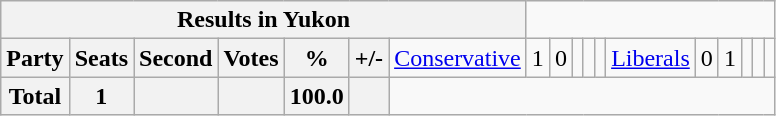<table class="wikitable">
<tr>
<th colspan=8>Results in Yukon</th>
</tr>
<tr>
<th colspan=2>Party</th>
<th>Seats</th>
<th>Second</th>
<th>Votes</th>
<th>%</th>
<th>+/-<br></th>
<td><a href='#'>Conservative</a></td>
<td align="right">1</td>
<td align="right">0</td>
<td align="right"></td>
<td align="right"></td>
<td align="right"><br></td>
<td><a href='#'>Liberals</a></td>
<td align="right">0</td>
<td align="right">1</td>
<td align="right"></td>
<td align="right"></td>
<td align="right"></td>
</tr>
<tr>
<th colspan="2">Total</th>
<th>1</th>
<th colspan="1"></th>
<th></th>
<th>100.0</th>
<th></th>
</tr>
</table>
